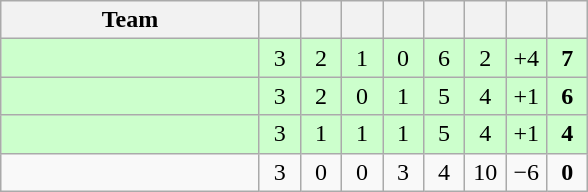<table class="wikitable" style="text-align:center">
<tr>
<th width=165>Team</th>
<th width=20></th>
<th width=20></th>
<th width=20></th>
<th width=20></th>
<th width=20></th>
<th width=20></th>
<th width=20></th>
<th width=20></th>
</tr>
<tr style="background:#cfc;">
<td align=left></td>
<td>3</td>
<td>2</td>
<td>1</td>
<td>0</td>
<td>6</td>
<td>2</td>
<td>+4</td>
<td><strong>7</strong></td>
</tr>
<tr style="background:#cfc;">
<td align=left></td>
<td>3</td>
<td>2</td>
<td>0</td>
<td>1</td>
<td>5</td>
<td>4</td>
<td>+1</td>
<td><strong>6</strong></td>
</tr>
<tr style="background:#cfc;">
<td align=left></td>
<td>3</td>
<td>1</td>
<td>1</td>
<td>1</td>
<td>5</td>
<td>4</td>
<td>+1</td>
<td><strong>4</strong></td>
</tr>
<tr>
<td align=left></td>
<td>3</td>
<td>0</td>
<td>0</td>
<td>3</td>
<td>4</td>
<td>10</td>
<td>−6</td>
<td><strong>0</strong></td>
</tr>
</table>
